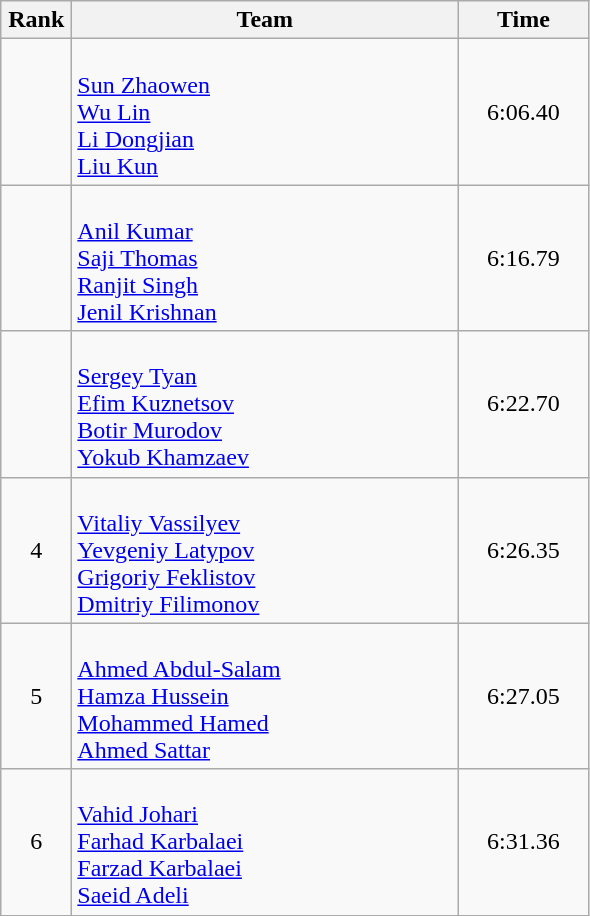<table class=wikitable style="text-align:center">
<tr>
<th width=40>Rank</th>
<th width=250>Team</th>
<th width=80>Time</th>
</tr>
<tr>
<td></td>
<td align=left><br><a href='#'>Sun Zhaowen</a><br><a href='#'>Wu Lin</a><br><a href='#'>Li Dongjian</a><br><a href='#'>Liu Kun</a></td>
<td>6:06.40</td>
</tr>
<tr>
<td></td>
<td align=left><br><a href='#'>Anil Kumar</a><br><a href='#'>Saji Thomas</a><br><a href='#'>Ranjit Singh</a><br><a href='#'>Jenil Krishnan</a></td>
<td>6:16.79</td>
</tr>
<tr>
<td></td>
<td align=left><br><a href='#'>Sergey Tyan</a><br><a href='#'>Efim Kuznetsov</a><br><a href='#'>Botir Murodov</a><br><a href='#'>Yokub Khamzaev</a></td>
<td>6:22.70</td>
</tr>
<tr>
<td>4</td>
<td align=left><br><a href='#'>Vitaliy Vassilyev</a><br><a href='#'>Yevgeniy Latypov</a><br><a href='#'>Grigoriy Feklistov</a><br><a href='#'>Dmitriy Filimonov</a></td>
<td>6:26.35</td>
</tr>
<tr>
<td>5</td>
<td align=left><br><a href='#'>Ahmed Abdul-Salam</a><br><a href='#'>Hamza Hussein</a><br><a href='#'>Mohammed Hamed</a><br><a href='#'>Ahmed Sattar</a></td>
<td>6:27.05</td>
</tr>
<tr>
<td>6</td>
<td align=left><br><a href='#'>Vahid Johari</a><br><a href='#'>Farhad Karbalaei</a><br><a href='#'>Farzad Karbalaei</a><br><a href='#'>Saeid Adeli</a></td>
<td>6:31.36</td>
</tr>
</table>
